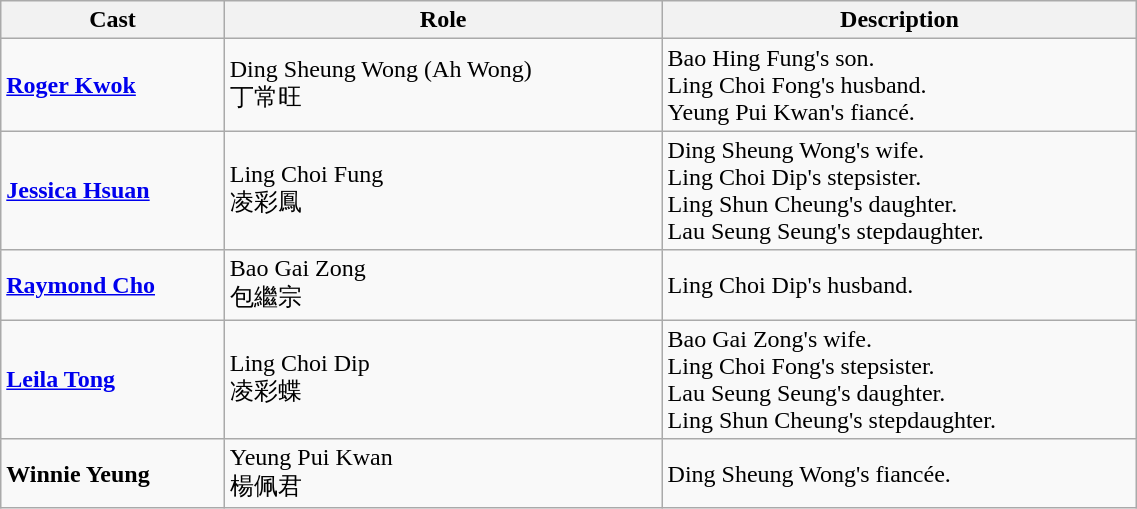<table class="wikitable" width="60%">
<tr>
<th>Cast</th>
<th>Role</th>
<th>Description</th>
</tr>
<tr>
<td><strong><a href='#'>Roger Kwok</a></strong></td>
<td>Ding Sheung Wong (Ah Wong)<br>丁常旺</td>
<td>Bao Hing Fung's son.<br>Ling Choi Fong's husband.<br>Yeung Pui Kwan's fiancé.</td>
</tr>
<tr>
<td><strong><a href='#'>Jessica Hsuan</a></strong></td>
<td>Ling Choi Fung<br>凌彩鳳</td>
<td>Ding Sheung Wong's wife.<br>Ling Choi Dip's stepsister.<br>Ling Shun Cheung's daughter.<br>Lau Seung Seung's  stepdaughter.</td>
</tr>
<tr>
<td><strong><a href='#'>Raymond Cho</a></strong></td>
<td>Bao Gai Zong<br>包繼宗</td>
<td>Ling Choi Dip's husband.</td>
</tr>
<tr>
<td><strong><a href='#'>Leila Tong</a></strong></td>
<td>Ling Choi Dip<br>凌彩蝶</td>
<td>Bao Gai Zong's wife.<br>Ling Choi Fong's stepsister.<br>Lau Seung Seung's daughter.<br>Ling Shun Cheung's stepdaughter.</td>
</tr>
<tr>
<td><strong>Winnie Yeung</strong></td>
<td>Yeung Pui Kwan<br>楊佩君</td>
<td>Ding Sheung Wong's fiancée.</td>
</tr>
</table>
